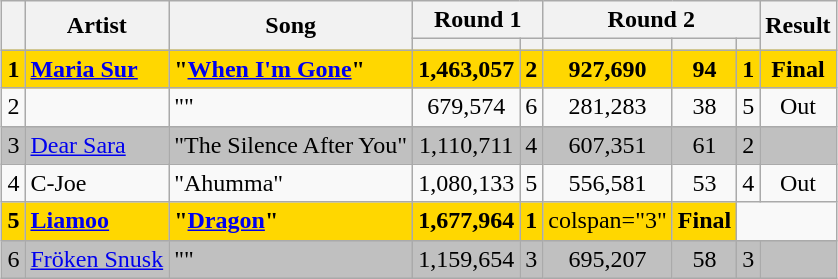<table class="sortable wikitable" style="margin: 1em auto 1em auto; text-align:center;">
<tr>
<th rowspan="2"></th>
<th rowspan="2">Artist</th>
<th rowspan="2">Song</th>
<th colspan="2">Round 1</th>
<th colspan="3">Round 2</th>
<th rowspan="2" class="unsortable">Result</th>
</tr>
<tr>
<th><small></small></th>
<th><small></small></th>
<th><small></small></th>
<th><small></small></th>
<th><small></small></th>
</tr>
<tr style="background:gold; font-weight:bold;">
<td>1</td>
<td align="left"><a href='#'>Maria Sur</a></td>
<td align="left">"<a href='#'>When I'm Gone</a>"</td>
<td>1,463,057</td>
<td>2</td>
<td>927,690</td>
<td>94</td>
<td>1</td>
<td>Final</td>
</tr>
<tr>
<td>2</td>
<td align="left"></td>
<td align="left">""</td>
<td>679,574</td>
<td>6</td>
<td>281,283</td>
<td>38</td>
<td>5</td>
<td>Out</td>
</tr>
<tr style="background:silver;">
<td>3</td>
<td align="left"><a href='#'>Dear Sara</a></td>
<td align="left">"The Silence After You"</td>
<td>1,110,711</td>
<td>4</td>
<td>607,351</td>
<td>61</td>
<td>2</td>
<td><strong></strong></td>
</tr>
<tr>
<td>4</td>
<td align="left">C-Joe</td>
<td align="left">"Ahumma"</td>
<td>1,080,133</td>
<td>5</td>
<td>556,581</td>
<td>53</td>
<td>4</td>
<td>Out</td>
</tr>
<tr style="background:gold;">
<td><strong>5</strong></td>
<td align="left"><strong><a href='#'>Liamoo</a></strong></td>
<td align="left"><strong>"<a href='#'>Dragon</a>"</strong></td>
<td><strong>1,677,964</strong></td>
<td><strong>1</strong></td>
<td>colspan="3" </td>
<td><strong>Final</strong></td>
</tr>
<tr style="background:silver;">
<td>6</td>
<td align="left"><a href='#'>Fröken Snusk</a></td>
<td align="left">""</td>
<td>1,159,654</td>
<td>3</td>
<td>695,207</td>
<td>58</td>
<td>3</td>
<td><strong></strong></td>
</tr>
</table>
